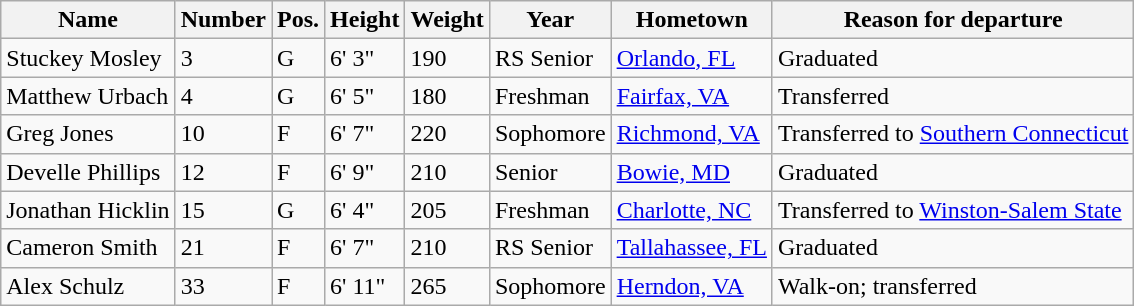<table class="wikitable sortable" border="1">
<tr>
<th>Name</th>
<th>Number</th>
<th>Pos.</th>
<th>Height</th>
<th>Weight</th>
<th>Year</th>
<th>Hometown</th>
<th class="unsortable">Reason for departure</th>
</tr>
<tr>
<td>Stuckey Mosley</td>
<td>3</td>
<td>G</td>
<td>6' 3"</td>
<td>190</td>
<td>RS Senior</td>
<td><a href='#'>Orlando, FL</a></td>
<td>Graduated</td>
</tr>
<tr>
<td>Matthew Urbach</td>
<td>4</td>
<td>G</td>
<td>6' 5"</td>
<td>180</td>
<td>Freshman</td>
<td><a href='#'>Fairfax, VA</a></td>
<td>Transferred</td>
</tr>
<tr>
<td>Greg Jones</td>
<td>10</td>
<td>F</td>
<td>6' 7"</td>
<td>220</td>
<td>Sophomore</td>
<td><a href='#'>Richmond, VA</a></td>
<td>Transferred to <a href='#'>Southern Connecticut</a></td>
</tr>
<tr>
<td>Develle Phillips</td>
<td>12</td>
<td>F</td>
<td>6' 9"</td>
<td>210</td>
<td>Senior</td>
<td><a href='#'>Bowie, MD</a></td>
<td>Graduated</td>
</tr>
<tr>
<td>Jonathan Hicklin</td>
<td>15</td>
<td>G</td>
<td>6' 4"</td>
<td>205</td>
<td>Freshman</td>
<td><a href='#'>Charlotte, NC</a></td>
<td>Transferred to <a href='#'>Winston-Salem State</a></td>
</tr>
<tr>
<td>Cameron Smith</td>
<td>21</td>
<td>F</td>
<td>6' 7"</td>
<td>210</td>
<td>RS Senior</td>
<td><a href='#'>Tallahassee, FL</a></td>
<td>Graduated</td>
</tr>
<tr>
<td>Alex Schulz</td>
<td>33</td>
<td>F</td>
<td>6' 11"</td>
<td>265</td>
<td>Sophomore</td>
<td><a href='#'>Herndon, VA</a></td>
<td>Walk-on; transferred</td>
</tr>
</table>
